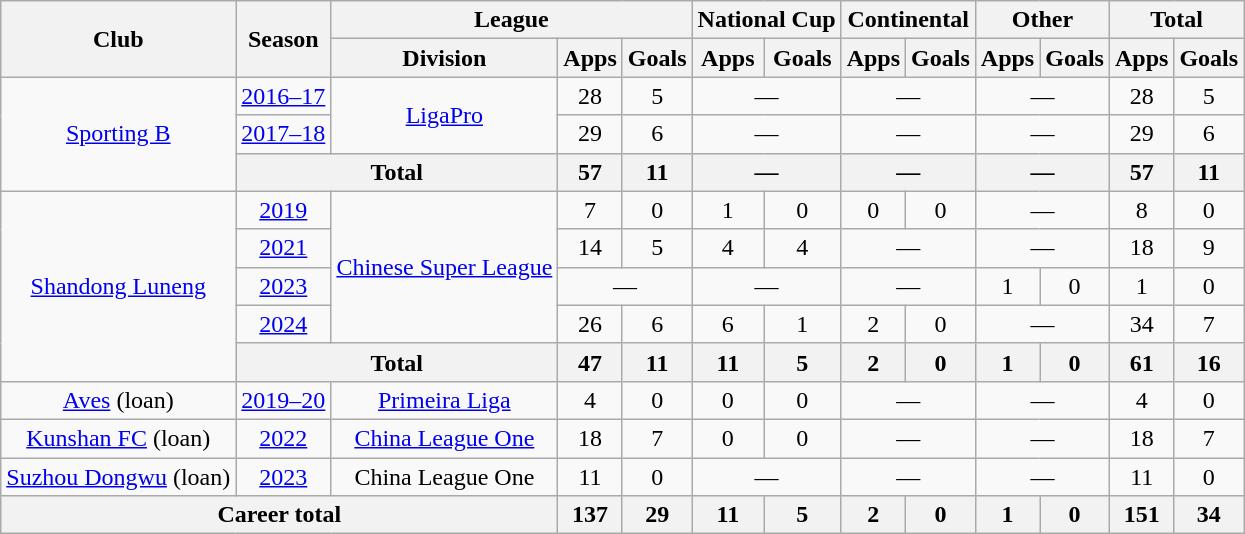<table class="wikitable" style="text-align:center">
<tr>
<th rowspan=2>Club</th>
<th rowspan=2>Season</th>
<th colspan=3>League</th>
<th colspan=2>National Cup</th>
<th colspan=2>Continental</th>
<th colspan=2>Other</th>
<th colspan=2>Total</th>
</tr>
<tr>
<th>Division</th>
<th>Apps</th>
<th>Goals</th>
<th>Apps</th>
<th>Goals</th>
<th>Apps</th>
<th>Goals</th>
<th>Apps</th>
<th>Goals</th>
<th>Apps</th>
<th>Goals</th>
</tr>
<tr>
<td rowspan=3><a href='#'>Sporting B</a></td>
<td><a href='#'>2016–17</a></td>
<td rowspan=2><a href='#'>LigaPro</a></td>
<td>28</td>
<td>5</td>
<td colspan=2>—</td>
<td colspan=2>—</td>
<td colspan=2>—</td>
<td>28</td>
<td>5</td>
</tr>
<tr>
<td><a href='#'>2017–18</a></td>
<td>29</td>
<td>6</td>
<td colspan=2>—</td>
<td colspan=2>—</td>
<td colspan=2>—</td>
<td>29</td>
<td>6</td>
</tr>
<tr>
<th colspan=2>Total</th>
<th>57</th>
<th>11</th>
<th colspan=2>—</th>
<th colspan=2>—</th>
<th colspan=2>—</th>
<th>57</th>
<th>11</th>
</tr>
<tr>
<td rowspan=5><a href='#'>Shandong Luneng</a></td>
<td><a href='#'>2019</a></td>
<td rowspan=4><a href='#'>Chinese Super League</a></td>
<td>7</td>
<td>0</td>
<td>1</td>
<td>0</td>
<td>0</td>
<td>0</td>
<td colspan=2>—</td>
<td>8</td>
<td>0</td>
</tr>
<tr>
<td><a href='#'>2021</a></td>
<td>14</td>
<td>5</td>
<td>4</td>
<td>4</td>
<td colspan=2>—</td>
<td colspan=2>—</td>
<td>18</td>
<td>9</td>
</tr>
<tr>
<td><a href='#'>2023</a></td>
<td colspan=2>—</td>
<td colspan=2>—</td>
<td colspan=2>—</td>
<td>1</td>
<td>0</td>
<td>1</td>
<td>0</td>
</tr>
<tr>
<td><a href='#'>2024</a></td>
<td>26</td>
<td>6</td>
<td>6</td>
<td>1</td>
<td>2</td>
<td>0</td>
<td colspan=2>—</td>
<td>34</td>
<td>7</td>
</tr>
<tr>
<th colspan=2>Total</th>
<th>47</th>
<th>11</th>
<th>11</th>
<th>5</th>
<th>2</th>
<th>0</th>
<th>1</th>
<th>0</th>
<th>61</th>
<th>16</th>
</tr>
<tr>
<td><a href='#'>Aves</a> (loan)</td>
<td><a href='#'>2019–20</a></td>
<td><a href='#'>Primeira Liga</a></td>
<td>4</td>
<td>0</td>
<td>0</td>
<td>0</td>
<td colspan=2>—</td>
<td colspan=2>—</td>
<td>4</td>
<td>0</td>
</tr>
<tr>
<td><a href='#'>Kunshan FC</a> (loan)</td>
<td><a href='#'>2022</a></td>
<td><a href='#'>China League One</a></td>
<td>18</td>
<td>7</td>
<td>0</td>
<td>0</td>
<td colspan=2>—</td>
<td colspan=2>—</td>
<td>18</td>
<td>7</td>
</tr>
<tr>
<td><a href='#'>Suzhou Dongwu</a> (loan)</td>
<td><a href='#'>2023</a></td>
<td>China League One</td>
<td>11</td>
<td>0</td>
<td colspan=2>—</td>
<td colspan=2>—</td>
<td colspan=2>—</td>
<td>11</td>
<td>0</td>
</tr>
<tr>
<th colspan=3>Career total</th>
<th>137</th>
<th>29</th>
<th>11</th>
<th>5</th>
<th>2</th>
<th>0</th>
<th>1</th>
<th>0</th>
<th>151</th>
<th>34</th>
</tr>
</table>
